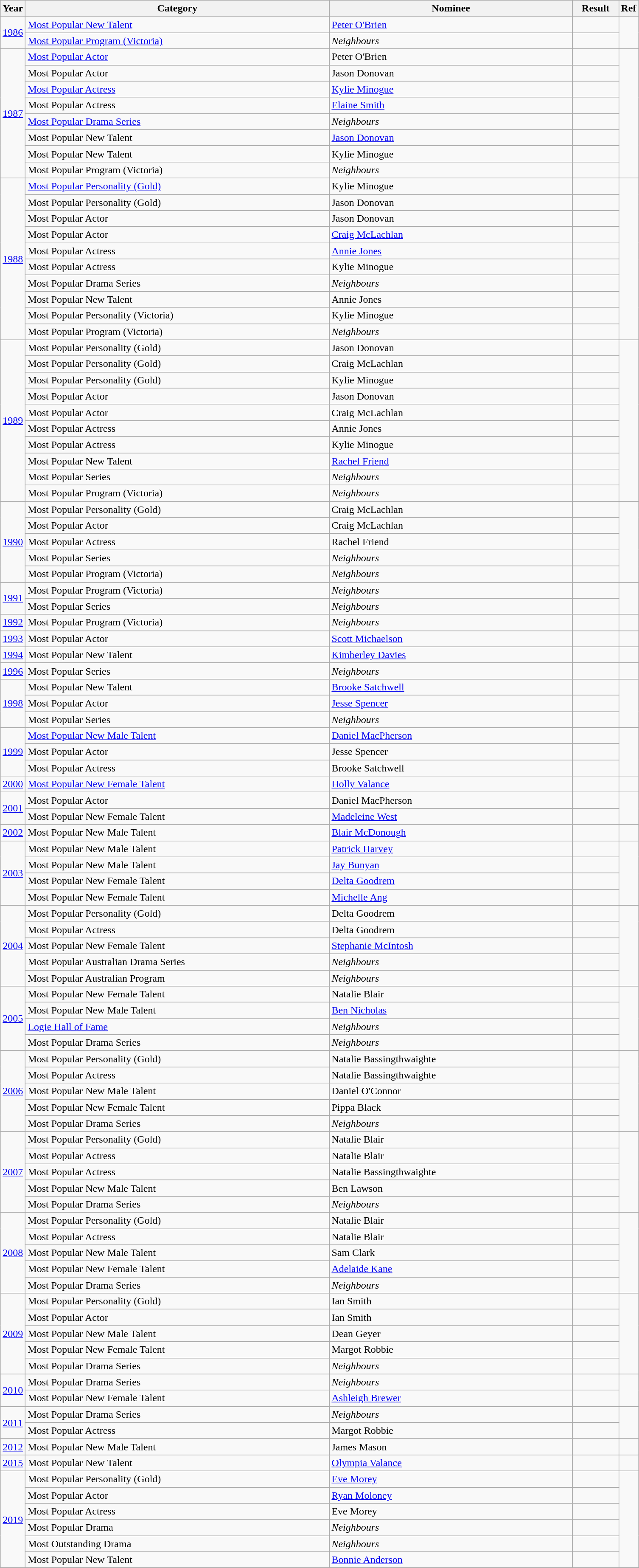<table class="wikitable">
<tr>
<th>Year</th>
<th width="470">Category</th>
<th width="375">Nominee</th>
<th width="65">Result</th>
<th>Ref</th>
</tr>
<tr>
<td rowspan="2"><a href='#'>1986</a></td>
<td><a href='#'>Most Popular New Talent</a></td>
<td><a href='#'>Peter O'Brien</a></td>
<td></td>
<td align="center" rowspan="2"></td>
</tr>
<tr>
<td><a href='#'>Most Popular Program (Victoria)</a></td>
<td><em>Neighbours</em></td>
<td></td>
</tr>
<tr>
<td rowspan="8"><a href='#'>1987</a></td>
<td><a href='#'>Most Popular Actor</a></td>
<td>Peter O'Brien</td>
<td></td>
<td align="center" rowspan="8"><br></td>
</tr>
<tr>
<td>Most Popular Actor</td>
<td>Jason Donovan</td>
<td></td>
</tr>
<tr>
<td><a href='#'>Most Popular Actress</a></td>
<td><a href='#'>Kylie Minogue</a></td>
<td></td>
</tr>
<tr>
<td>Most Popular Actress</td>
<td><a href='#'>Elaine Smith</a></td>
<td></td>
</tr>
<tr>
<td><a href='#'>Most Popular Drama Series</a></td>
<td><em>Neighbours</em></td>
<td></td>
</tr>
<tr>
<td>Most Popular New Talent</td>
<td><a href='#'>Jason Donovan</a></td>
<td></td>
</tr>
<tr>
<td>Most Popular New Talent</td>
<td>Kylie Minogue</td>
<td></td>
</tr>
<tr>
<td>Most Popular Program (Victoria)</td>
<td><em>Neighbours</em></td>
<td></td>
</tr>
<tr>
<td rowspan="10"><a href='#'>1988</a></td>
<td><a href='#'>Most Popular Personality (Gold)</a></td>
<td>Kylie Minogue</td>
<td></td>
<td align="center" rowspan="10"><br></td>
</tr>
<tr>
<td>Most Popular Personality (Gold)</td>
<td>Jason Donovan</td>
<td></td>
</tr>
<tr>
<td>Most Popular Actor</td>
<td>Jason Donovan</td>
<td></td>
</tr>
<tr>
<td>Most Popular Actor</td>
<td><a href='#'>Craig McLachlan</a></td>
<td></td>
</tr>
<tr>
<td>Most Popular Actress</td>
<td><a href='#'>Annie Jones</a></td>
<td></td>
</tr>
<tr>
<td>Most Popular Actress</td>
<td>Kylie Minogue</td>
<td></td>
</tr>
<tr>
<td>Most Popular Drama Series</td>
<td><em>Neighbours</em></td>
<td></td>
</tr>
<tr>
<td>Most Popular New Talent</td>
<td>Annie Jones</td>
<td></td>
</tr>
<tr>
<td>Most Popular Personality (Victoria)</td>
<td>Kylie Minogue</td>
<td></td>
</tr>
<tr>
<td>Most Popular Program (Victoria)</td>
<td><em>Neighbours</em></td>
<td></td>
</tr>
<tr>
<td rowspan="10"><a href='#'>1989</a></td>
<td>Most Popular Personality (Gold)</td>
<td>Jason Donovan</td>
<td></td>
<td align="center" rowspan="10"><br></td>
</tr>
<tr>
<td>Most Popular Personality (Gold)</td>
<td>Craig McLachlan</td>
<td></td>
</tr>
<tr>
<td>Most Popular Personality (Gold)</td>
<td>Kylie Minogue</td>
<td></td>
</tr>
<tr>
<td>Most Popular Actor</td>
<td>Jason Donovan</td>
<td></td>
</tr>
<tr>
<td>Most Popular Actor</td>
<td>Craig McLachlan</td>
<td></td>
</tr>
<tr>
<td>Most Popular Actress</td>
<td>Annie Jones</td>
<td></td>
</tr>
<tr>
<td>Most Popular Actress</td>
<td>Kylie Minogue</td>
<td></td>
</tr>
<tr>
<td>Most Popular New Talent</td>
<td><a href='#'>Rachel Friend</a></td>
<td></td>
</tr>
<tr>
<td>Most Popular Series</td>
<td><em>Neighbours</em></td>
<td></td>
</tr>
<tr>
<td>Most Popular Program (Victoria)</td>
<td><em>Neighbours</em></td>
<td></td>
</tr>
<tr>
<td rowspan="5"><a href='#'>1990</a></td>
<td>Most Popular Personality (Gold)</td>
<td>Craig McLachlan</td>
<td></td>
<td align="center" rowspan="5"></td>
</tr>
<tr>
<td>Most Popular Actor</td>
<td>Craig McLachlan</td>
<td></td>
</tr>
<tr>
<td>Most Popular Actress</td>
<td>Rachel Friend</td>
<td></td>
</tr>
<tr>
<td>Most Popular Series</td>
<td><em>Neighbours</em></td>
<td></td>
</tr>
<tr>
<td>Most Popular Program (Victoria)</td>
<td><em>Neighbours</em></td>
<td></td>
</tr>
<tr>
<td rowspan="2"><a href='#'>1991</a></td>
<td>Most Popular Program (Victoria)</td>
<td><em>Neighbours</em></td>
<td></td>
<td align="center" rowspan="2"><br></td>
</tr>
<tr>
<td>Most Popular Series</td>
<td><em>Neighbours</em></td>
<td></td>
</tr>
<tr>
<td><a href='#'>1992</a></td>
<td>Most Popular Program (Victoria)</td>
<td><em>Neighbours</em></td>
<td></td>
<td align="center"></td>
</tr>
<tr>
<td><a href='#'>1993</a></td>
<td>Most Popular Actor</td>
<td><a href='#'>Scott Michaelson</a></td>
<td></td>
<td align="center"></td>
</tr>
<tr>
<td><a href='#'>1994</a></td>
<td>Most Popular New Talent</td>
<td><a href='#'>Kimberley Davies</a></td>
<td></td>
<td align="center"></td>
</tr>
<tr>
<td><a href='#'>1996</a></td>
<td>Most Popular Series</td>
<td><em>Neighbours</em></td>
<td></td>
<td align="center"></td>
</tr>
<tr>
<td rowspan="3"><a href='#'>1998</a></td>
<td>Most Popular New Talent</td>
<td><a href='#'>Brooke Satchwell</a></td>
<td></td>
<td align="center" rowspan="3"><br></td>
</tr>
<tr>
<td>Most Popular Actor</td>
<td><a href='#'>Jesse Spencer</a></td>
<td></td>
</tr>
<tr>
<td>Most Popular Series</td>
<td><em>Neighbours</em></td>
<td></td>
</tr>
<tr>
<td rowspan="3"><a href='#'>1999</a></td>
<td><a href='#'>Most Popular New Male Talent</a></td>
<td><a href='#'>Daniel MacPherson</a></td>
<td></td>
<td align="center" rowspan="3"></td>
</tr>
<tr>
<td>Most Popular Actor</td>
<td>Jesse Spencer</td>
<td></td>
</tr>
<tr>
<td>Most Popular Actress</td>
<td>Brooke Satchwell</td>
<td></td>
</tr>
<tr>
<td><a href='#'>2000</a></td>
<td><a href='#'>Most Popular New Female Talent</a></td>
<td><a href='#'>Holly Valance</a></td>
<td></td>
<td align="center"></td>
</tr>
<tr>
<td rowspan="2"><a href='#'>2001</a></td>
<td>Most Popular Actor</td>
<td>Daniel MacPherson</td>
<td></td>
<td align="center" rowspan="2"></td>
</tr>
<tr>
<td>Most Popular New Female Talent</td>
<td><a href='#'>Madeleine West</a></td>
<td></td>
</tr>
<tr>
<td><a href='#'>2002</a></td>
<td>Most Popular New Male Talent</td>
<td><a href='#'>Blair McDonough</a></td>
<td></td>
<td align="center"></td>
</tr>
<tr>
<td rowspan="4"><a href='#'>2003</a></td>
<td>Most Popular New Male Talent</td>
<td><a href='#'>Patrick Harvey</a></td>
<td></td>
<td align="center" rowspan="4"></td>
</tr>
<tr>
<td>Most Popular New Male Talent</td>
<td><a href='#'>Jay Bunyan</a></td>
<td></td>
</tr>
<tr>
<td>Most Popular New Female Talent</td>
<td><a href='#'>Delta Goodrem</a></td>
<td></td>
</tr>
<tr>
<td>Most Popular New Female Talent</td>
<td><a href='#'>Michelle Ang</a></td>
<td></td>
</tr>
<tr>
<td rowspan="5"><a href='#'>2004</a></td>
<td>Most Popular Personality (Gold)</td>
<td>Delta Goodrem</td>
<td></td>
<td align="center" rowspan="5"></td>
</tr>
<tr>
<td>Most Popular Actress</td>
<td>Delta Goodrem</td>
<td></td>
</tr>
<tr>
<td>Most Popular New Female Talent</td>
<td><a href='#'>Stephanie McIntosh</a></td>
<td></td>
</tr>
<tr>
<td>Most Popular Australian Drama Series</td>
<td><em>Neighbours</em></td>
<td></td>
</tr>
<tr>
<td>Most Popular Australian Program</td>
<td><em>Neighbours</em></td>
<td></td>
</tr>
<tr>
<td rowspan="4"><a href='#'>2005</a></td>
<td>Most Popular New Female Talent</td>
<td>Natalie Blair</td>
<td></td>
<td align="center" rowspan="4"><br></td>
</tr>
<tr>
<td>Most Popular New Male Talent</td>
<td><a href='#'>Ben Nicholas</a></td>
<td></td>
</tr>
<tr>
<td><a href='#'>Logie Hall of Fame</a></td>
<td><em>Neighbours</em></td>
<td></td>
</tr>
<tr>
<td>Most Popular Drama Series</td>
<td><em>Neighbours</em></td>
<td></td>
</tr>
<tr>
<td rowspan="5"><a href='#'>2006</a></td>
<td>Most Popular Personality (Gold)</td>
<td>Natalie Bassingthwaighte</td>
<td></td>
<td align="center" rowspan="5"></td>
</tr>
<tr>
<td>Most Popular Actress</td>
<td>Natalie Bassingthwaighte</td>
<td></td>
</tr>
<tr>
<td>Most Popular New Male Talent</td>
<td>Daniel O'Connor</td>
<td></td>
</tr>
<tr>
<td>Most Popular New Female Talent</td>
<td>Pippa Black</td>
<td></td>
</tr>
<tr>
<td>Most Popular Drama Series</td>
<td><em>Neighbours</em></td>
<td></td>
</tr>
<tr>
<td rowspan="5"><a href='#'>2007</a></td>
<td>Most Popular Personality (Gold)</td>
<td>Natalie Blair</td>
<td></td>
<td align="center" rowspan="5"></td>
</tr>
<tr>
<td>Most Popular Actress</td>
<td>Natalie Blair</td>
<td></td>
</tr>
<tr>
<td>Most Popular Actress</td>
<td>Natalie Bassingthwaighte</td>
<td></td>
</tr>
<tr>
<td>Most Popular New Male Talent</td>
<td>Ben Lawson</td>
<td></td>
</tr>
<tr>
<td>Most Popular Drama Series</td>
<td><em>Neighbours</em></td>
<td></td>
</tr>
<tr>
<td rowspan="5"><a href='#'>2008</a></td>
<td>Most Popular Personality (Gold)</td>
<td>Natalie Blair</td>
<td></td>
<td align="center" rowspan="5"></td>
</tr>
<tr>
<td>Most Popular Actress</td>
<td>Natalie Blair</td>
<td></td>
</tr>
<tr>
<td>Most Popular New Male Talent</td>
<td>Sam Clark</td>
<td></td>
</tr>
<tr>
<td>Most Popular New Female Talent</td>
<td><a href='#'>Adelaide Kane</a></td>
<td></td>
</tr>
<tr>
<td>Most Popular Drama Series</td>
<td><em>Neighbours</em></td>
<td></td>
</tr>
<tr>
<td rowspan="5"><a href='#'>2009</a></td>
<td>Most Popular Personality (Gold)</td>
<td>Ian Smith</td>
<td></td>
<td align="center" rowspan="5"></td>
</tr>
<tr>
<td>Most Popular Actor</td>
<td>Ian Smith</td>
<td></td>
</tr>
<tr>
<td>Most Popular New Male Talent</td>
<td>Dean Geyer</td>
<td></td>
</tr>
<tr>
<td>Most Popular New Female Talent</td>
<td>Margot Robbie</td>
<td></td>
</tr>
<tr>
<td>Most Popular Drama Series</td>
<td><em>Neighbours</em></td>
<td></td>
</tr>
<tr>
<td rowspan="2"><a href='#'>2010</a></td>
<td>Most Popular Drama Series</td>
<td><em>Neighbours</em></td>
<td></td>
<td align="center" rowspan="2"></td>
</tr>
<tr>
<td>Most Popular New Female Talent</td>
<td><a href='#'>Ashleigh Brewer</a></td>
<td></td>
</tr>
<tr>
<td rowspan="2"><a href='#'>2011</a></td>
<td>Most Popular Drama Series</td>
<td><em>Neighbours</em></td>
<td></td>
<td align="center" rowspan="2"></td>
</tr>
<tr>
<td>Most Popular Actress</td>
<td>Margot Robbie</td>
<td></td>
</tr>
<tr>
<td><a href='#'>2012</a></td>
<td>Most Popular New Male Talent</td>
<td>James Mason</td>
<td></td>
<td align="center"></td>
</tr>
<tr>
<td><a href='#'>2015</a></td>
<td>Most Popular New Talent</td>
<td><a href='#'>Olympia Valance</a></td>
<td></td>
<td align="center"></td>
</tr>
<tr>
<td rowspan="6"><a href='#'>2019</a></td>
<td>Most Popular Personality (Gold)</td>
<td><a href='#'>Eve Morey</a></td>
<td></td>
<td align="center" rowspan="6"></td>
</tr>
<tr>
<td>Most Popular Actor</td>
<td><a href='#'>Ryan Moloney</a></td>
<td></td>
</tr>
<tr>
<td>Most Popular Actress</td>
<td>Eve Morey</td>
<td></td>
</tr>
<tr>
<td>Most Popular Drama</td>
<td><em>Neighbours</em></td>
<td></td>
</tr>
<tr>
<td>Most Outstanding Drama</td>
<td><em>Neighbours</em></td>
<td></td>
</tr>
<tr>
<td>Most Popular New Talent</td>
<td><a href='#'>Bonnie Anderson</a></td>
<td></td>
</tr>
<tr>
</tr>
</table>
